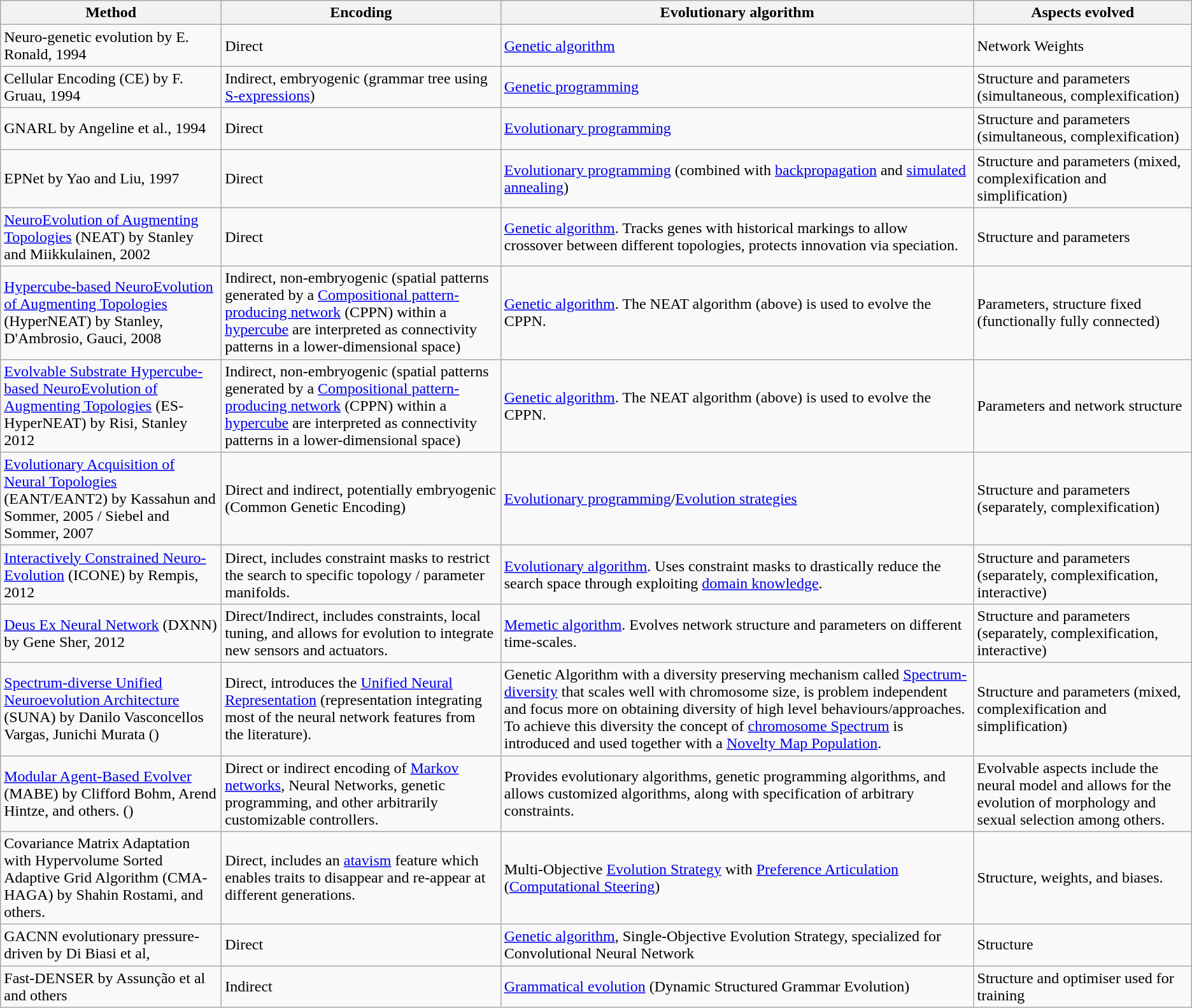<table class="wikitable" border="1">
<tr>
<th>Method</th>
<th>Encoding</th>
<th>Evolutionary algorithm</th>
<th>Aspects evolved</th>
</tr>
<tr>
<td>Neuro-genetic evolution by E. Ronald, 1994</td>
<td>Direct</td>
<td><a href='#'>Genetic algorithm</a></td>
<td>Network Weights</td>
</tr>
<tr>
<td>Cellular Encoding (CE) by F. Gruau, 1994</td>
<td>Indirect, embryogenic (grammar tree using <a href='#'>S-expressions</a>)</td>
<td><a href='#'>Genetic programming</a></td>
<td>Structure and parameters (simultaneous, complexification)</td>
</tr>
<tr>
<td>GNARL by Angeline et al., 1994</td>
<td>Direct</td>
<td><a href='#'>Evolutionary programming</a></td>
<td>Structure and parameters (simultaneous, complexification)</td>
</tr>
<tr>
<td>EPNet by Yao and Liu, 1997</td>
<td>Direct</td>
<td><a href='#'>Evolutionary programming</a> (combined with <a href='#'>backpropagation</a> and <a href='#'>simulated annealing</a>)</td>
<td>Structure and parameters (mixed, complexification and simplification)</td>
</tr>
<tr>
<td><a href='#'>NeuroEvolution of Augmenting Topologies</a> (NEAT) by Stanley and Miikkulainen, 2002</td>
<td>Direct</td>
<td><a href='#'>Genetic algorithm</a>. Tracks genes with historical markings to allow crossover between different topologies, protects innovation via speciation.</td>
<td>Structure and parameters</td>
</tr>
<tr>
<td><a href='#'>Hypercube-based NeuroEvolution of Augmenting Topologies</a> (HyperNEAT) by Stanley, D'Ambrosio, Gauci, 2008</td>
<td>Indirect, non-embryogenic (spatial patterns generated by a <a href='#'>Compositional pattern-producing network</a> (CPPN) within a <a href='#'>hypercube</a> are interpreted as connectivity patterns in a lower-dimensional space)</td>
<td><a href='#'>Genetic algorithm</a>. The NEAT algorithm (above) is used to evolve the CPPN.</td>
<td>Parameters, structure fixed (functionally fully connected)</td>
</tr>
<tr>
<td><a href='#'>Evolvable Substrate Hypercube-based NeuroEvolution of Augmenting Topologies</a> (ES-HyperNEAT) by Risi, Stanley 2012</td>
<td>Indirect, non-embryogenic (spatial patterns generated by a <a href='#'>Compositional pattern-producing network</a> (CPPN) within a <a href='#'>hypercube</a> are interpreted as connectivity patterns in a lower-dimensional space)</td>
<td><a href='#'>Genetic algorithm</a>. The NEAT algorithm (above) is used to evolve the CPPN.</td>
<td>Parameters and network structure</td>
</tr>
<tr>
<td><a href='#'>Evolutionary Acquisition of Neural Topologies</a> (EANT/EANT2) by Kassahun and Sommer, 2005 / Siebel and Sommer, 2007</td>
<td>Direct and indirect, potentially embryogenic (Common Genetic Encoding)</td>
<td><a href='#'>Evolutionary programming</a>/<a href='#'>Evolution strategies</a></td>
<td>Structure and parameters (separately, complexification)</td>
</tr>
<tr>
<td><a href='#'>Interactively Constrained Neuro-Evolution</a> (ICONE) by Rempis, 2012</td>
<td>Direct, includes constraint masks to restrict the search to specific topology / parameter manifolds.</td>
<td><a href='#'>Evolutionary algorithm</a>. Uses constraint masks to drastically reduce the search space through exploiting <a href='#'>domain knowledge</a>.</td>
<td>Structure and parameters (separately, complexification, interactive)</td>
</tr>
<tr>
<td><a href='#'>Deus Ex Neural Network</a> (DXNN) by Gene Sher, 2012</td>
<td>Direct/Indirect, includes constraints, local tuning, and allows for evolution to integrate new sensors and actuators.</td>
<td><a href='#'>Memetic algorithm</a>. Evolves network structure and parameters on different time-scales.</td>
<td>Structure and parameters (separately, complexification, interactive)</td>
</tr>
<tr>
<td><a href='#'>Spectrum-diverse Unified Neuroevolution Architecture</a> (SUNA) by Danilo Vasconcellos Vargas, Junichi Murata ()</td>
<td>Direct, introduces the <a href='#'>Unified Neural Representation</a> (representation integrating most of the neural network features from the literature).</td>
<td>Genetic Algorithm with a diversity preserving mechanism called <a href='#'>Spectrum-diversity</a> that scales well with chromosome size, is problem independent and focus more on obtaining diversity of high level behaviours/approaches. To achieve this diversity the concept of <a href='#'>chromosome Spectrum</a> is introduced and used together with a <a href='#'>Novelty Map Population</a>.</td>
<td>Structure and parameters (mixed, complexification and simplification)</td>
</tr>
<tr>
<td><a href='#'>Modular Agent-Based Evolver</a> (MABE) by Clifford Bohm, Arend Hintze, and others. ()</td>
<td>Direct or indirect encoding of <a href='#'>Markov networks</a>, Neural Networks, genetic programming, and other arbitrarily customizable controllers.</td>
<td>Provides evolutionary algorithms, genetic programming algorithms, and allows customized algorithms, along with specification of arbitrary constraints.</td>
<td>Evolvable aspects include the neural model and allows for the evolution of morphology and sexual selection among others.</td>
</tr>
<tr>
<td>Covariance Matrix Adaptation with Hypervolume Sorted Adaptive Grid Algorithm (CMA-HAGA) by Shahin Rostami, and others.</td>
<td>Direct, includes an <a href='#'>atavism</a> feature which enables traits to disappear and re-appear at different generations.</td>
<td>Multi-Objective <a href='#'>Evolution Strategy</a> with <a href='#'>Preference Articulation</a> (<a href='#'>Computational Steering</a>)</td>
<td>Structure, weights, and biases.</td>
</tr>
<tr>
<td>GACNN evolutionary pressure-driven by Di Biasi et al,  </td>
<td>Direct</td>
<td><a href='#'>Genetic algorithm</a>, Single-Objective Evolution Strategy, specialized for Convolutional Neural Network</td>
<td>Structure</td>
</tr>
<tr>
<td>Fast-DENSER by Assunção et al and others</td>
<td>Indirect</td>
<td><a href='#'>Grammatical evolution</a> (Dynamic Structured Grammar Evolution)</td>
<td>Structure and optimiser used for training</td>
</tr>
</table>
